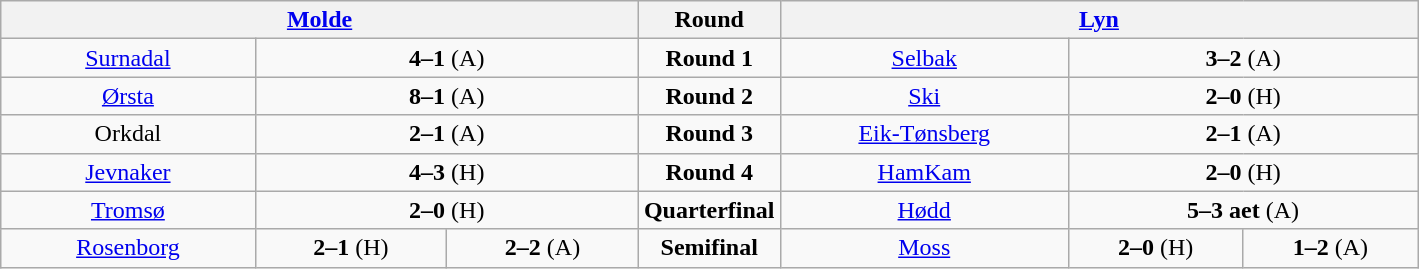<table border=1 class=wikitable style="text-align:center">
<tr valign=top>
<th width=45% colspan=3><a href='#'>Molde</a></th>
<th width=10%>Round</th>
<th width=45% colspan=3><a href='#'>Lyn</a></th>
</tr>
<tr valign=top>
<td><a href='#'>Surnadal</a></td>
<td colspan=2><strong>4–1</strong> (A)</td>
<td><strong>Round 1</strong></td>
<td><a href='#'>Selbak</a></td>
<td colspan=2><strong>3–2</strong> (A)</td>
</tr>
<tr valign=top>
<td><a href='#'>Ørsta</a></td>
<td colspan=2><strong>8–1</strong> (A)</td>
<td><strong>Round 2</strong></td>
<td><a href='#'>Ski</a></td>
<td colspan=2><strong>2–0</strong> (H)</td>
</tr>
<tr valign=top>
<td>Orkdal</td>
<td colspan=2><strong>2–1</strong> (A)</td>
<td><strong>Round 3</strong></td>
<td><a href='#'>Eik-Tønsberg</a></td>
<td colspan=2><strong>2–1</strong> (A)</td>
</tr>
<tr valign=top>
<td><a href='#'>Jevnaker</a></td>
<td colspan=2><strong>4–3</strong> (H)</td>
<td><strong>Round 4</strong></td>
<td><a href='#'>HamKam</a></td>
<td colspan=2><strong>2–0</strong> (H)</td>
</tr>
<tr valign=top>
<td><a href='#'>Tromsø</a></td>
<td colspan=2><strong>2–0</strong> (H)</td>
<td><strong>Quarterfinal</strong></td>
<td><a href='#'>Hødd</a></td>
<td colspan=2><strong>5–3 aet</strong> (A)</td>
</tr>
<tr valign=top>
<td><a href='#'>Rosenborg</a></td>
<td><strong>2–1</strong> (H)</td>
<td><strong>2–2</strong> (A)</td>
<td><strong>Semifinal</strong></td>
<td><a href='#'>Moss</a></td>
<td><strong>2–0</strong> (H)</td>
<td><strong>1–2</strong> (A)</td>
</tr>
</table>
